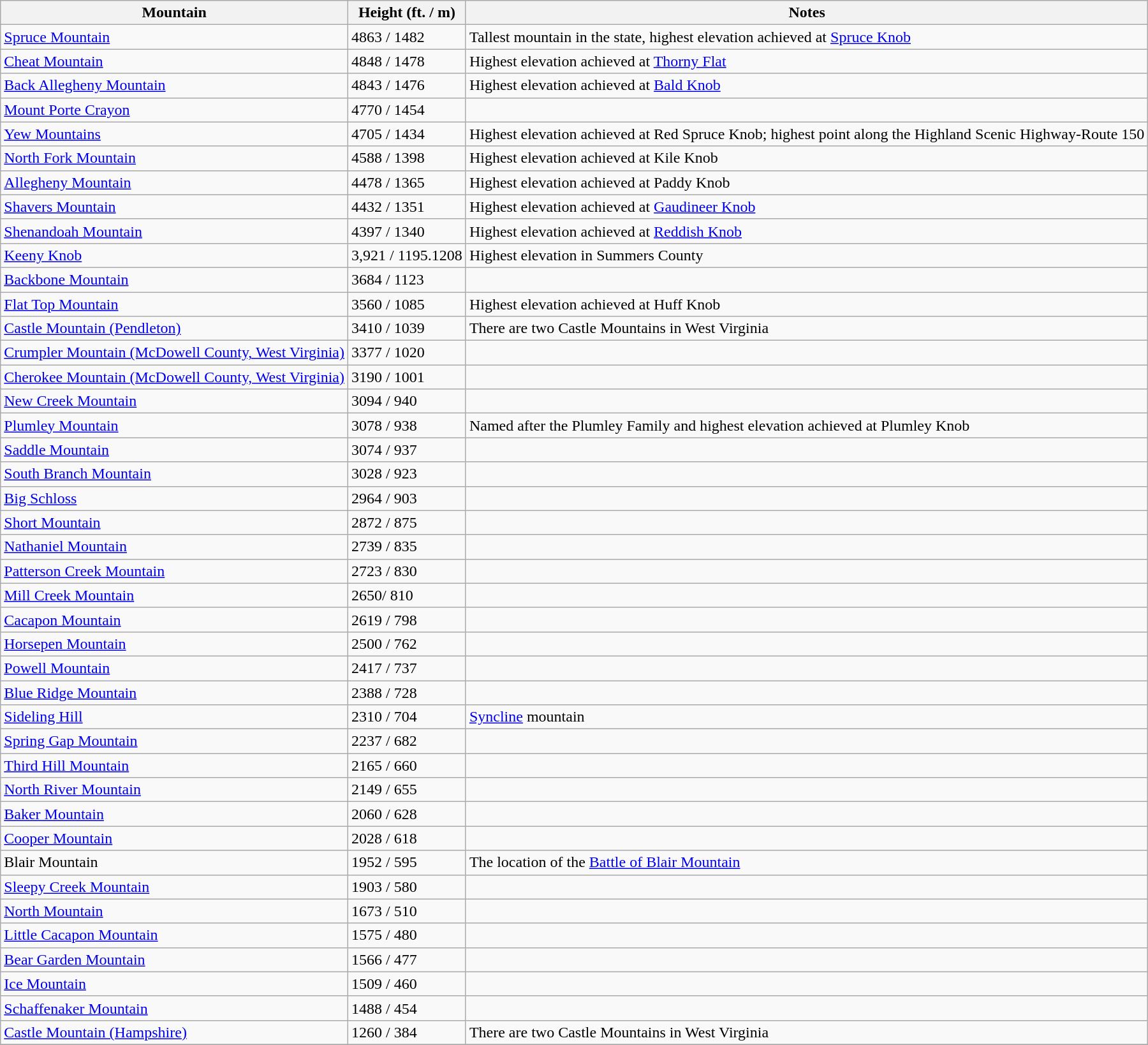<table class="wikitable sortable">
<tr>
<th>Mountain</th>
<th>Height (ft. / m)</th>
<th>Notes</th>
</tr>
<tr>
<td><a href='#'>Spruce Mountain</a></td>
<td>4863 / 1482</td>
<td>Tallest mountain in the state, highest elevation achieved at <a href='#'>Spruce Knob</a></td>
</tr>
<tr>
<td><a href='#'>Cheat Mountain</a></td>
<td>4848 / 1478</td>
<td>Highest elevation achieved at <a href='#'>Thorny Flat</a></td>
</tr>
<tr>
<td><a href='#'>Back Allegheny Mountain</a></td>
<td>4843 / 1476</td>
<td>Highest elevation achieved at <a href='#'>Bald Knob</a></td>
</tr>
<tr>
<td><a href='#'>Mount Porte Crayon</a></td>
<td>4770 / 1454</td>
<td></td>
</tr>
<tr>
<td><a href='#'>Yew Mountains</a></td>
<td>4705 / 1434</td>
<td>Highest elevation achieved at Red Spruce Knob; highest point along the Highland Scenic Highway-Route 150</td>
</tr>
<tr>
<td><a href='#'>North Fork Mountain</a></td>
<td>4588 / 1398</td>
<td>Highest elevation achieved at Kile Knob</td>
</tr>
<tr>
<td><a href='#'>Allegheny Mountain</a></td>
<td>4478 / 1365</td>
<td>Highest elevation achieved at Paddy Knob</td>
</tr>
<tr>
<td><a href='#'>Shavers Mountain</a></td>
<td>4432 / 1351</td>
<td>Highest elevation achieved at <a href='#'>Gaudineer Knob</a></td>
</tr>
<tr>
<td><a href='#'>Shenandoah Mountain</a></td>
<td>4397 / 1340</td>
<td>Highest elevation achieved at <a href='#'>Reddish Knob</a></td>
</tr>
<tr>
<td><a href='#'>Keeny Knob</a></td>
<td>3,921 / 1195.1208</td>
<td>Highest elevation in Summers County <a href='#'></a></td>
</tr>
<tr>
<td><a href='#'>Backbone Mountain</a></td>
<td>3684 / 1123</td>
<td></td>
</tr>
<tr>
<td><a href='#'>Flat Top Mountain</a></td>
<td>3560 / 1085</td>
<td>Highest elevation achieved at Huff Knob</td>
</tr>
<tr>
<td><a href='#'>Castle Mountain (Pendleton)</a></td>
<td>3410 / 1039</td>
<td>There are two Castle Mountains in West Virginia</td>
</tr>
<tr>
<td><a href='#'>Crumpler Mountain (McDowell County, West Virginia) </a></td>
<td>3377 / 1020</td>
<td></td>
</tr>
<tr>
<td><a href='#'>Cherokee Mountain (McDowell County, West Virginia)  </a></td>
<td>3190 / 1001</td>
<td></td>
</tr>
<tr>
<td><a href='#'>New Creek Mountain</a></td>
<td>3094 / 940</td>
<td></td>
</tr>
<tr>
<td><a href='#'>Plumley Mountain</a></td>
<td>3078 / 938</td>
<td>Named after the Plumley Family and highest elevation achieved at Plumley Knob</td>
</tr>
<tr>
<td><a href='#'>Saddle Mountain</a></td>
<td>3074 / 937</td>
<td></td>
</tr>
<tr>
<td><a href='#'>South Branch Mountain</a></td>
<td>3028 / 923</td>
<td></td>
</tr>
<tr>
<td><a href='#'>Big Schloss</a></td>
<td>2964 / 903</td>
<td></td>
</tr>
<tr>
<td><a href='#'>Short Mountain</a></td>
<td>2872 / 875</td>
<td></td>
</tr>
<tr>
<td><a href='#'>Nathaniel Mountain</a></td>
<td>2739 / 835</td>
<td></td>
</tr>
<tr>
<td><a href='#'>Patterson Creek Mountain</a></td>
<td>2723 / 830</td>
<td></td>
</tr>
<tr>
<td><a href='#'>Mill Creek Mountain</a></td>
<td>2650/ 810</td>
<td></td>
</tr>
<tr>
<td><a href='#'>Cacapon Mountain</a></td>
<td>2619 / 798</td>
<td></td>
</tr>
<tr>
<td><a href='#'>Horsepen Mountain</a></td>
<td>2500 / 762</td>
<td></td>
</tr>
<tr>
<td><a href='#'>Powell Mountain</a></td>
<td>2417 / 737</td>
<td></td>
</tr>
<tr>
<td><a href='#'>Blue Ridge Mountain</a></td>
<td>2388 / 728</td>
<td></td>
</tr>
<tr>
<td><a href='#'>Sideling Hill</a></td>
<td>2310 / 704</td>
<td><a href='#'>Syncline</a> mountain</td>
</tr>
<tr>
<td><a href='#'>Spring Gap Mountain</a></td>
<td>2237 / 682</td>
<td></td>
</tr>
<tr>
<td><a href='#'>Third Hill Mountain</a></td>
<td>2165 / 660</td>
<td></td>
</tr>
<tr>
<td><a href='#'>North River Mountain</a></td>
<td>2149 / 655</td>
<td></td>
</tr>
<tr>
<td><a href='#'>Baker Mountain</a></td>
<td>2060 / 628</td>
<td></td>
</tr>
<tr>
<td><a href='#'>Cooper Mountain</a></td>
<td>2028 / 618</td>
<td></td>
</tr>
<tr>
<td>Blair Mountain</td>
<td>1952 / 595</td>
<td>The location of the <a href='#'>Battle of Blair Mountain</a></td>
</tr>
<tr>
<td><a href='#'>Sleepy Creek Mountain</a></td>
<td>1903 / 580</td>
<td></td>
</tr>
<tr>
<td><a href='#'>North Mountain</a></td>
<td>1673 / 510</td>
<td></td>
</tr>
<tr>
<td><a href='#'>Little Cacapon Mountain</a></td>
<td>1575 / 480</td>
<td></td>
</tr>
<tr>
<td><a href='#'>Bear Garden Mountain</a></td>
<td>1566 / 477</td>
<td></td>
</tr>
<tr>
<td><a href='#'>Ice Mountain</a></td>
<td>1509 / 460</td>
<td></td>
</tr>
<tr>
<td><a href='#'>Schaffenaker Mountain</a></td>
<td>1488 / 454</td>
<td></td>
</tr>
<tr>
<td><a href='#'>Castle Mountain (Hampshire)</a></td>
<td>1260 / 384</td>
<td>There are two Castle Mountains in West Virginia</td>
</tr>
<tr>
</tr>
</table>
